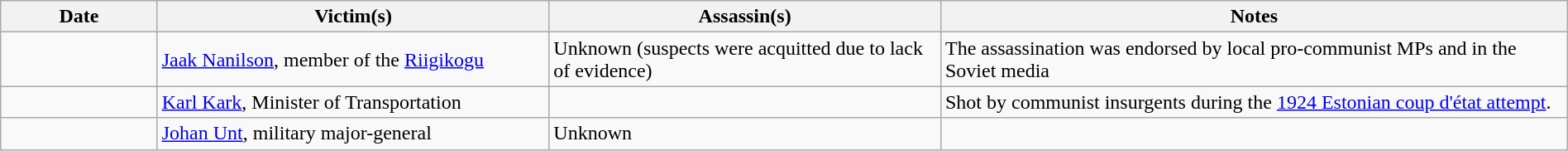<table class="wikitable sortable" style="width:100%">
<tr>
<th style="width:10%">Date</th>
<th style="width:25%">Victim(s)</th>
<th style="width:25%">Assassin(s)</th>
<th style="width:40%">Notes</th>
</tr>
<tr>
<td></td>
<td><a href='#'>Jaak Nanilson</a>, member of the <a href='#'>Riigikogu</a></td>
<td>Unknown (suspects were acquitted due to lack of evidence)</td>
<td>The assassination was endorsed by local pro-communist MPs and in the Soviet media</td>
</tr>
<tr>
<td></td>
<td><a href='#'>Karl Kark</a>, Minister of Transportation</td>
<td></td>
<td>Shot by communist insurgents during the <a href='#'>1924 Estonian coup d'état attempt</a>.</td>
</tr>
<tr>
<td></td>
<td><a href='#'>Johan Unt</a>, military major-general</td>
<td>Unknown</td>
<td></td>
</tr>
</table>
